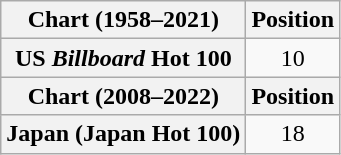<table class="wikitable plainrowheaders" style="text-align:center;">
<tr>
<th scope="col">Chart (1958–2021)</th>
<th scope="col">Position</th>
</tr>
<tr>
<th scope="row">US <em>Billboard</em> Hot 100</th>
<td>10</td>
</tr>
<tr>
<th scope="col">Chart (2008–2022)</th>
<th scope="col">Position</th>
</tr>
<tr>
<th scope="row">Japan (Japan Hot 100)</th>
<td>18</td>
</tr>
</table>
